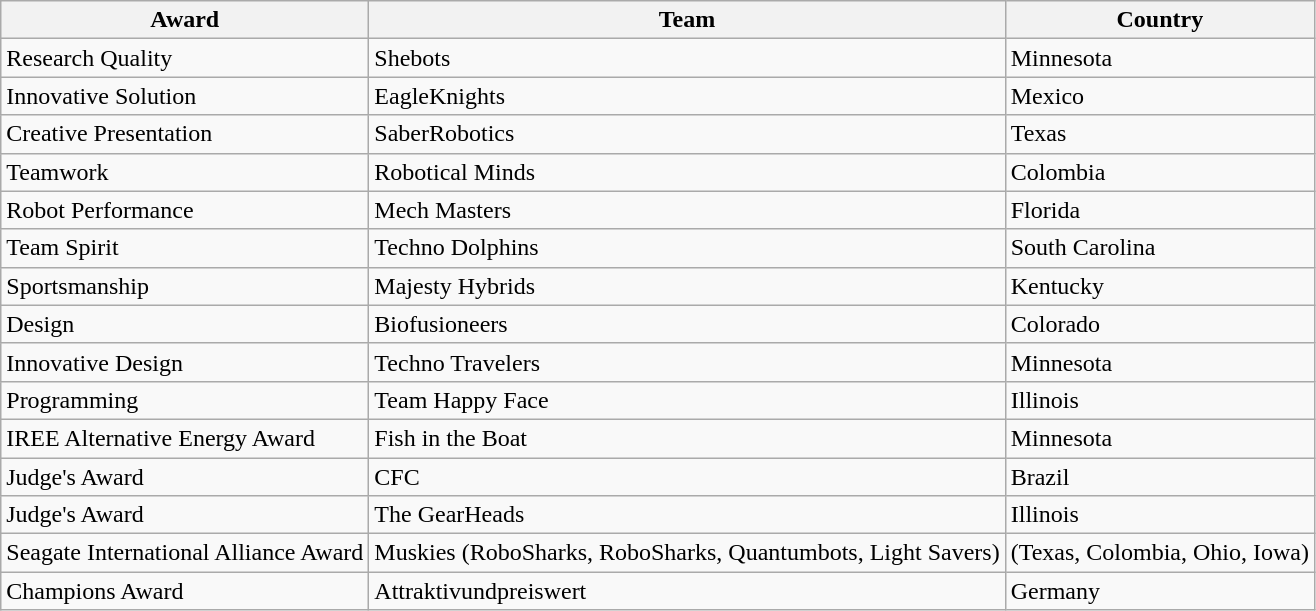<table class="wikitable">
<tr>
<th>Award</th>
<th>Team</th>
<th>Country</th>
</tr>
<tr>
<td>Research Quality</td>
<td>Shebots</td>
<td>Minnesota</td>
</tr>
<tr>
<td>Innovative Solution</td>
<td>EagleKnights</td>
<td>Mexico</td>
</tr>
<tr>
<td>Creative Presentation</td>
<td>SaberRobotics</td>
<td>Texas</td>
</tr>
<tr>
<td>Teamwork</td>
<td>Robotical Minds</td>
<td>Colombia</td>
</tr>
<tr>
<td>Robot Performance</td>
<td>Mech Masters</td>
<td>Florida</td>
</tr>
<tr>
<td>Team Spirit</td>
<td>Techno Dolphins</td>
<td>South Carolina</td>
</tr>
<tr>
<td>Sportsmanship</td>
<td>Majesty Hybrids</td>
<td>Kentucky</td>
</tr>
<tr>
<td>Design</td>
<td>Biofusioneers</td>
<td>Colorado</td>
</tr>
<tr>
<td>Innovative Design</td>
<td>Techno Travelers</td>
<td>Minnesota</td>
</tr>
<tr>
<td>Programming</td>
<td>Team Happy Face</td>
<td>Illinois</td>
</tr>
<tr>
<td>IREE Alternative Energy Award</td>
<td>Fish in the Boat</td>
<td>Minnesota</td>
</tr>
<tr>
<td>Judge's Award</td>
<td>CFC</td>
<td>Brazil</td>
</tr>
<tr>
<td>Judge's Award</td>
<td>The GearHeads</td>
<td>Illinois</td>
</tr>
<tr>
<td>Seagate International Alliance Award</td>
<td>Muskies (RoboSharks, RoboSharks, Quantumbots, Light Savers)</td>
<td>(Texas, Colombia, Ohio, Iowa)</td>
</tr>
<tr>
<td>Champions Award</td>
<td>Attraktivundpreiswert</td>
<td>Germany</td>
</tr>
</table>
